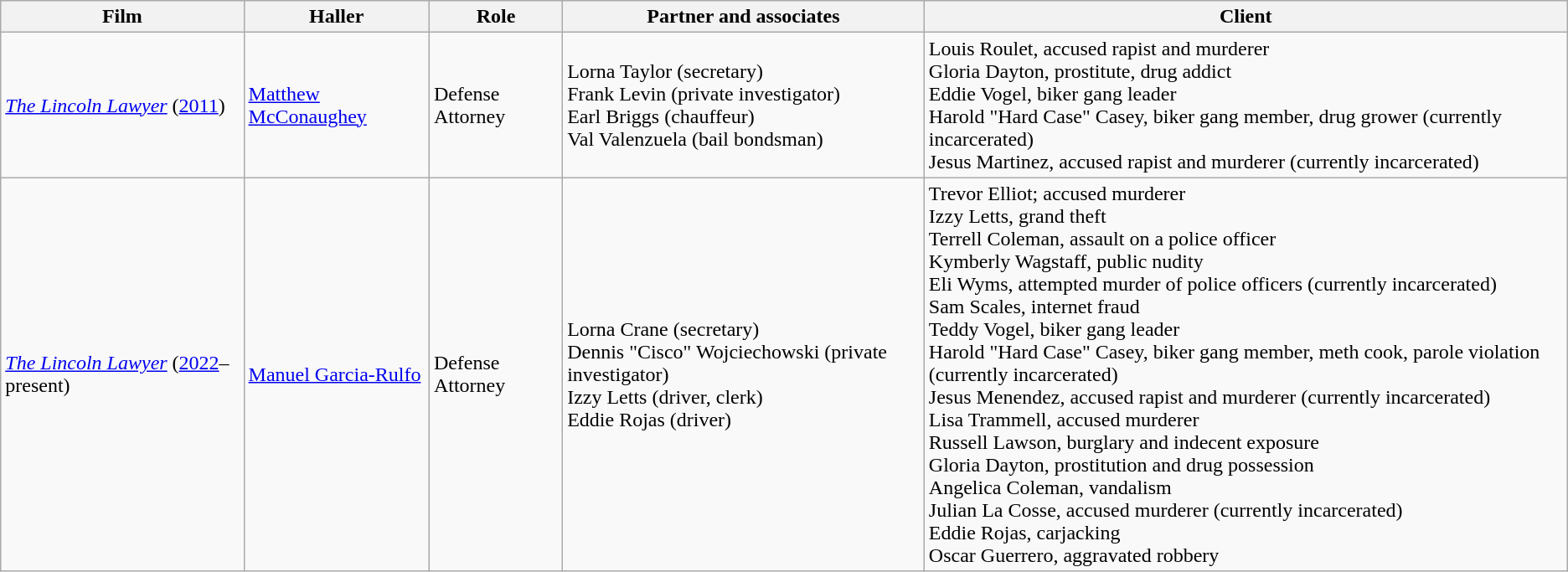<table class="wikitable">
<tr>
<th>Film</th>
<th>Haller</th>
<th>Role</th>
<th>Partner and associates</th>
<th>Client</th>
</tr>
<tr>
<td><em><a href='#'>The Lincoln Lawyer</a></em> (<a href='#'>2011</a>)</td>
<td><a href='#'>Matthew McConaughey</a></td>
<td>Defense Attorney</td>
<td>Lorna Taylor (secretary)<br>Frank Levin (private investigator)<br>Earl Briggs (chauffeur)<br>Val Valenzuela (bail bondsman)</td>
<td>Louis Roulet, accused rapist and murderer<br>Gloria Dayton, prostitute, drug addict<br>Eddie Vogel, biker gang leader<br>Harold "Hard Case" Casey, biker gang member, drug grower (currently incarcerated)<br>Jesus Martinez, accused rapist and murderer (currently incarcerated)</td>
</tr>
<tr>
<td><em><a href='#'>The Lincoln Lawyer</a></em> (<a href='#'>2022</a>–present)</td>
<td><a href='#'>Manuel Garcia-Rulfo</a></td>
<td>Defense Attorney</td>
<td>Lorna Crane (secretary)<br>Dennis "Cisco" Wojciechowski (private investigator)<br>Izzy Letts (driver, clerk)<br>Eddie Rojas (driver)</td>
<td>Trevor Elliot; accused murderer<br>Izzy Letts, grand theft<br>Terrell Coleman, assault on a police officer<br>Kymberly Wagstaff, public nudity<br>Eli Wyms, attempted murder of police officers (currently incarcerated)<br>Sam Scales, internet fraud<br>Teddy Vogel, biker gang leader<br>Harold "Hard Case" Casey, biker gang member, meth cook, parole violation (currently incarcerated)<br>Jesus Menendez, accused rapist and murderer (currently incarcerated)<br>Lisa Trammell, accused murderer<br>Russell Lawson, burglary and indecent exposure<br>Gloria Dayton, prostitution and drug possession<br>Angelica Coleman, vandalism<br>Julian La Cosse, accused murderer (currently incarcerated)<br>Eddie Rojas, carjacking<br>Oscar Guerrero, aggravated robbery</td>
</tr>
</table>
